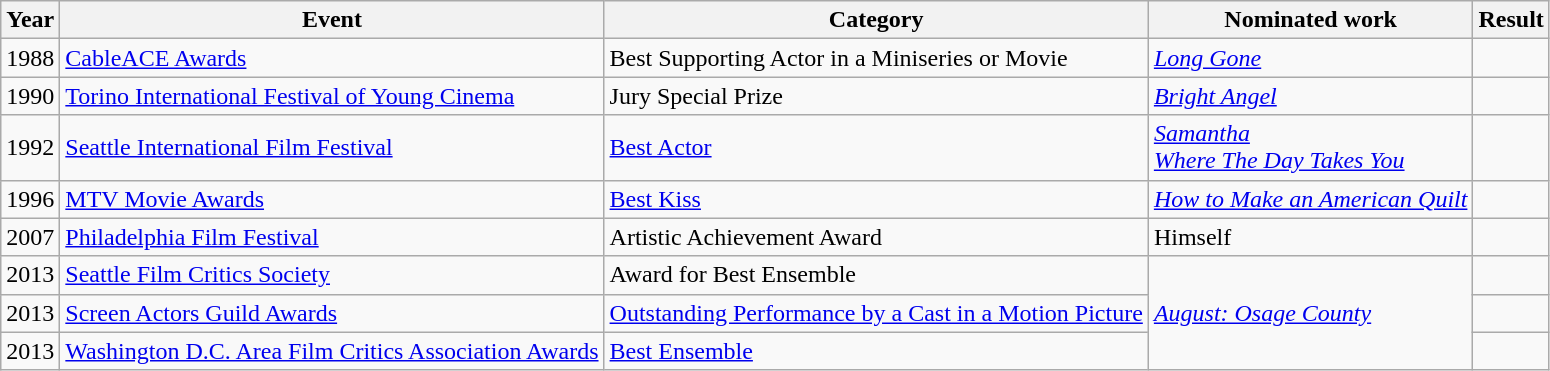<table class="wikitable sortable">
<tr>
<th>Year</th>
<th>Event</th>
<th>Category</th>
<th>Nominated work</th>
<th>Result</th>
</tr>
<tr>
<td>1988</td>
<td><a href='#'>CableACE Awards</a></td>
<td>Best Supporting Actor in a Miniseries or Movie</td>
<td><em><a href='#'>Long Gone</a></em></td>
<td></td>
</tr>
<tr>
<td>1990</td>
<td><a href='#'>Torino International Festival of Young Cinema</a></td>
<td>Jury Special Prize</td>
<td><em><a href='#'>Bright Angel</a></em></td>
<td></td>
</tr>
<tr>
<td>1992</td>
<td><a href='#'>Seattle International Film Festival</a></td>
<td><a href='#'>Best Actor</a></td>
<td><em><a href='#'>Samantha</a></em><br><em><a href='#'>Where The Day Takes You</a></em></td>
<td></td>
</tr>
<tr>
<td>1996</td>
<td><a href='#'>MTV Movie Awards</a></td>
<td><a href='#'>Best Kiss</a> </td>
<td><em><a href='#'>How to Make an American Quilt</a></em></td>
<td></td>
</tr>
<tr>
<td>2007</td>
<td><a href='#'>Philadelphia Film Festival</a></td>
<td>Artistic Achievement Award</td>
<td>Himself</td>
<td></td>
</tr>
<tr>
<td>2013</td>
<td><a href='#'>Seattle Film Critics Society</a></td>
<td>Award for Best Ensemble</td>
<td rowspan="3"><em><a href='#'>August: Osage County</a></em></td>
<td></td>
</tr>
<tr>
<td>2013</td>
<td><a href='#'>Screen Actors Guild Awards</a></td>
<td><a href='#'>Outstanding Performance by a Cast in a Motion Picture</a></td>
<td></td>
</tr>
<tr>
<td>2013</td>
<td><a href='#'>Washington D.C. Area Film Critics Association Awards</a></td>
<td><a href='#'>Best Ensemble</a></td>
<td></td>
</tr>
</table>
